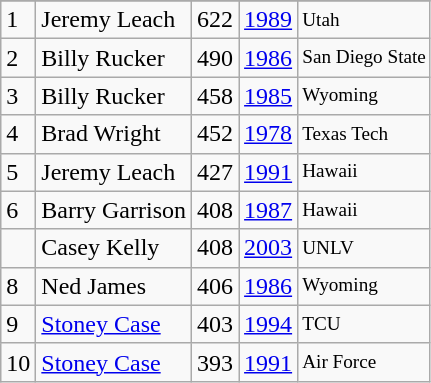<table class="wikitable">
<tr>
</tr>
<tr>
<td>1</td>
<td>Jeremy Leach</td>
<td>622</td>
<td><a href='#'>1989</a></td>
<td style="font-size:80%;">Utah</td>
</tr>
<tr>
<td>2</td>
<td>Billy Rucker</td>
<td>490</td>
<td><a href='#'>1986</a></td>
<td style="font-size:80%;">San Diego State</td>
</tr>
<tr>
<td>3</td>
<td>Billy Rucker</td>
<td>458</td>
<td><a href='#'>1985</a></td>
<td style="font-size:80%;">Wyoming</td>
</tr>
<tr>
<td>4</td>
<td>Brad Wright</td>
<td>452</td>
<td><a href='#'>1978</a></td>
<td style="font-size:80%;">Texas Tech</td>
</tr>
<tr>
<td>5</td>
<td>Jeremy Leach</td>
<td>427</td>
<td><a href='#'>1991</a></td>
<td style="font-size:80%;">Hawaii</td>
</tr>
<tr>
<td>6</td>
<td>Barry Garrison</td>
<td>408</td>
<td><a href='#'>1987</a></td>
<td style="font-size:80%;">Hawaii</td>
</tr>
<tr>
<td></td>
<td>Casey Kelly</td>
<td>408</td>
<td><a href='#'>2003</a></td>
<td style="font-size:80%;">UNLV</td>
</tr>
<tr>
<td>8</td>
<td>Ned James</td>
<td>406</td>
<td><a href='#'>1986</a></td>
<td style="font-size:80%;">Wyoming</td>
</tr>
<tr>
<td>9</td>
<td><a href='#'>Stoney Case</a></td>
<td>403</td>
<td><a href='#'>1994</a></td>
<td style="font-size:80%;">TCU</td>
</tr>
<tr>
<td>10</td>
<td><a href='#'>Stoney Case</a></td>
<td>393</td>
<td><a href='#'>1991</a></td>
<td style="font-size:80%;">Air Force</td>
</tr>
</table>
